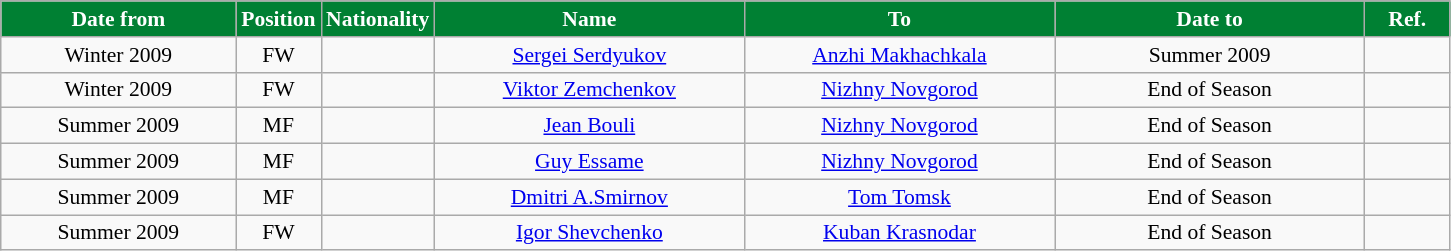<table class="wikitable" style="text-align:center; font-size:90%; ">
<tr>
<th style="background:#008033; color:white; width:150px;">Date from</th>
<th style="background:#008033; color:white; width:50px;">Position</th>
<th style="background:#008033; color:white; width:50px;">Nationality</th>
<th style="background:#008033; color:white; width:200px;">Name</th>
<th style="background:#008033; color:white; width:200px;">To</th>
<th style="background:#008033; color:white; width:200px;">Date to</th>
<th style="background:#008033; color:white; width:50px;">Ref.</th>
</tr>
<tr>
<td>Winter 2009</td>
<td>FW</td>
<td></td>
<td><a href='#'>Sergei Serdyukov</a></td>
<td><a href='#'>Anzhi Makhachkala</a></td>
<td>Summer 2009</td>
<td></td>
</tr>
<tr>
<td>Winter 2009</td>
<td>FW</td>
<td></td>
<td><a href='#'>Viktor Zemchenkov</a></td>
<td><a href='#'>Nizhny Novgorod</a></td>
<td>End of Season</td>
<td></td>
</tr>
<tr>
<td>Summer 2009</td>
<td>MF</td>
<td></td>
<td><a href='#'>Jean Bouli</a></td>
<td><a href='#'>Nizhny Novgorod</a></td>
<td>End of Season</td>
<td></td>
</tr>
<tr>
<td>Summer 2009</td>
<td>MF</td>
<td></td>
<td><a href='#'>Guy Essame</a></td>
<td><a href='#'>Nizhny Novgorod</a></td>
<td>End of Season</td>
<td></td>
</tr>
<tr>
<td>Summer 2009</td>
<td>MF</td>
<td></td>
<td><a href='#'>Dmitri A.Smirnov</a></td>
<td><a href='#'>Tom Tomsk</a></td>
<td>End of Season</td>
<td></td>
</tr>
<tr>
<td>Summer 2009</td>
<td>FW</td>
<td></td>
<td><a href='#'>Igor Shevchenko</a></td>
<td><a href='#'>Kuban Krasnodar</a></td>
<td>End of Season</td>
<td></td>
</tr>
</table>
